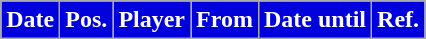<table class="wikitable plainrowheaders sortable">
<tr>
<th style="color:#ffffff; background:#0000dd;">Date</th>
<th style="color:#ffffff; background:#0000dd;">Pos.</th>
<th style="color:#ffffff; background:#0000dd;">Player</th>
<th style="color:#ffffff; background:#0000dd;">From</th>
<th style="color:#ffffff; background:#0000dd;">Date until</th>
<th style="color:#ffffff; background:#0000dd;">Ref.</th>
</tr>
</table>
